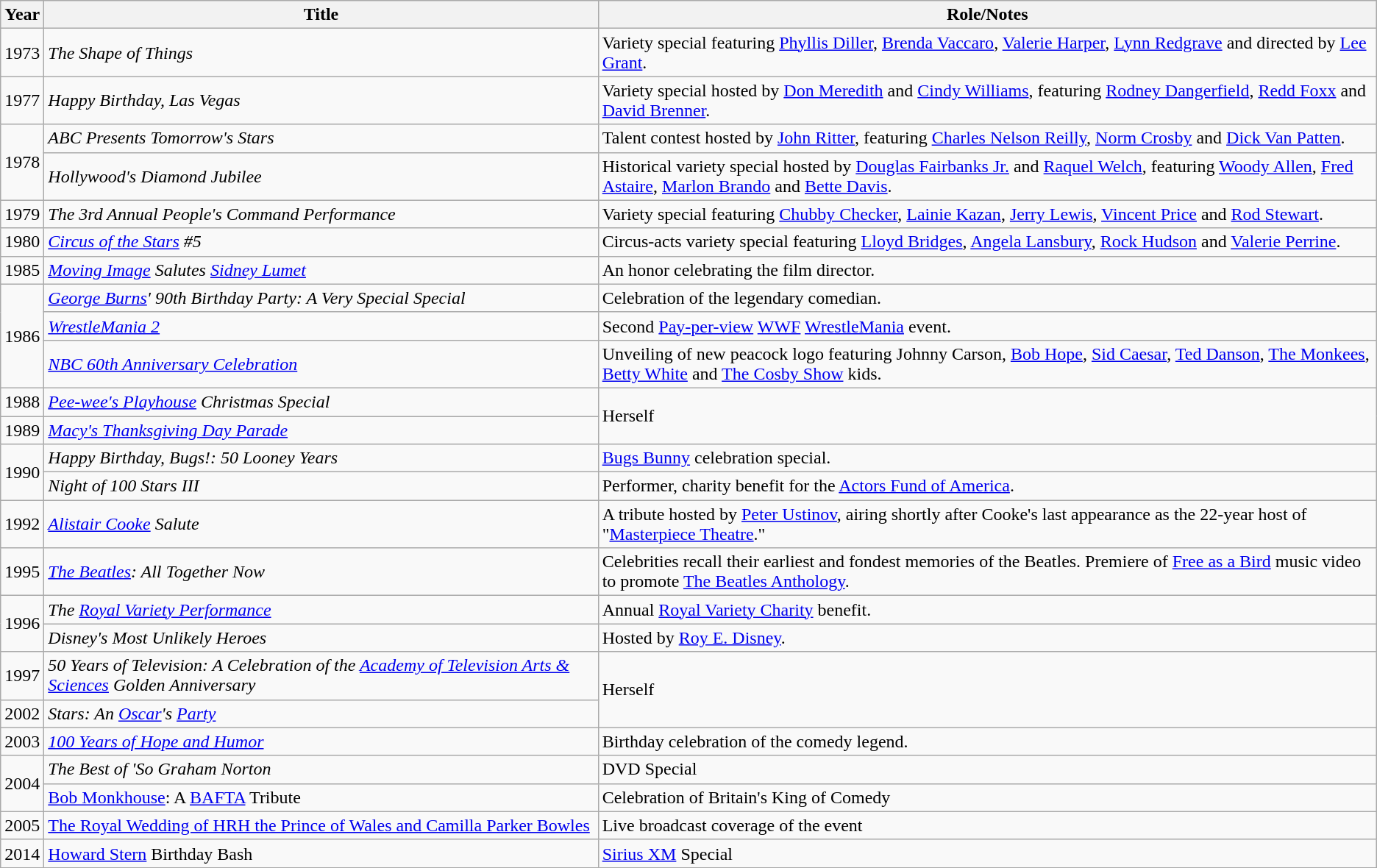<table class="wikitable sortable">
<tr>
<th>Year</th>
<th>Title</th>
<th>Role/Notes</th>
</tr>
<tr>
<td>1973</td>
<td><em>The Shape of Things</em></td>
<td>Variety special featuring <a href='#'>Phyllis Diller</a>, <a href='#'>Brenda Vaccaro</a>, <a href='#'>Valerie Harper</a>, <a href='#'>Lynn Redgrave</a> and directed by <a href='#'>Lee Grant</a>.</td>
</tr>
<tr>
<td>1977</td>
<td><em>Happy Birthday, Las Vegas</em></td>
<td>Variety special hosted by <a href='#'>Don Meredith</a> and <a href='#'>Cindy Williams</a>, featuring <a href='#'>Rodney Dangerfield</a>, <a href='#'>Redd Foxx</a> and <a href='#'>David Brenner</a>.</td>
</tr>
<tr>
<td rowspan="2">1978</td>
<td><em>ABC Presents Tomorrow's Stars</em></td>
<td>Talent contest hosted by <a href='#'>John Ritter</a>, featuring <a href='#'>Charles Nelson Reilly</a>, <a href='#'>Norm Crosby</a> and <a href='#'>Dick Van Patten</a>.</td>
</tr>
<tr>
<td><em>Hollywood's Diamond Jubilee</em></td>
<td>Historical variety special hosted by <a href='#'>Douglas Fairbanks Jr.</a> and <a href='#'>Raquel Welch</a>, featuring <a href='#'>Woody Allen</a>, <a href='#'>Fred Astaire</a>, <a href='#'>Marlon Brando</a> and <a href='#'>Bette Davis</a>.</td>
</tr>
<tr>
<td>1979</td>
<td><em>The 3rd Annual People's Command Performance</em></td>
<td>Variety special featuring <a href='#'>Chubby Checker</a>, <a href='#'>Lainie Kazan</a>, <a href='#'>Jerry Lewis</a>, <a href='#'>Vincent Price</a> and <a href='#'>Rod Stewart</a>.</td>
</tr>
<tr>
<td>1980</td>
<td><em><a href='#'>Circus of the Stars</a> #5</em></td>
<td>Circus-acts variety special featuring <a href='#'>Lloyd Bridges</a>, <a href='#'>Angela Lansbury</a>, <a href='#'>Rock Hudson</a> and <a href='#'>Valerie Perrine</a>.</td>
</tr>
<tr>
<td>1985</td>
<td><em><a href='#'>Moving Image</a> Salutes <a href='#'>Sidney Lumet</a></em></td>
<td>An honor celebrating the film director.</td>
</tr>
<tr>
<td rowspan="3">1986</td>
<td><em><a href='#'>George Burns</a>' 90th Birthday Party: A Very Special Special</em></td>
<td>Celebration of the legendary comedian.</td>
</tr>
<tr>
<td><em><a href='#'>WrestleMania 2</a></em></td>
<td>Second <a href='#'>Pay-per-view</a> <a href='#'>WWF</a> <a href='#'>WrestleMania</a> event.</td>
</tr>
<tr>
<td><em><a href='#'>NBC 60th Anniversary Celebration</a></em></td>
<td>Unveiling of new peacock logo featuring Johnny Carson, <a href='#'>Bob Hope</a>, <a href='#'>Sid Caesar</a>, <a href='#'>Ted Danson</a>, <a href='#'>The Monkees</a>, <a href='#'>Betty White</a> and <a href='#'>The Cosby Show</a> kids.</td>
</tr>
<tr>
<td>1988</td>
<td><em><a href='#'>Pee-wee's Playhouse</a> Christmas Special</em></td>
<td rowspan="2">Herself</td>
</tr>
<tr>
<td>1989</td>
<td><em><a href='#'>Macy's Thanksgiving Day Parade</a></em></td>
</tr>
<tr>
<td rowspan="2">1990</td>
<td><em>Happy Birthday, Bugs!: 50 Looney Years</em></td>
<td><a href='#'>Bugs Bunny</a> celebration special.</td>
</tr>
<tr>
<td><em>Night of 100 Stars III</em></td>
<td>Performer, charity benefit for the <a href='#'>Actors Fund of America</a>.</td>
</tr>
<tr>
<td>1992</td>
<td><em><a href='#'>Alistair Cooke</a> Salute</em></td>
<td>A tribute hosted by <a href='#'>Peter Ustinov</a>, airing shortly after Cooke's last appearance as the 22-year host of "<a href='#'>Masterpiece Theatre</a>."</td>
</tr>
<tr>
<td>1995</td>
<td><em><a href='#'>The Beatles</a>: All Together Now</em></td>
<td>Celebrities recall their earliest and fondest memories of the Beatles. Premiere of <a href='#'>Free as a Bird</a> music video to promote <a href='#'>The Beatles Anthology</a>.</td>
</tr>
<tr>
<td rowspan="2">1996</td>
<td><em>The <a href='#'>Royal Variety Performance</a></em></td>
<td>Annual <a href='#'>Royal Variety Charity</a> benefit.</td>
</tr>
<tr>
<td><em>Disney's Most Unlikely Heroes</em></td>
<td>Hosted by <a href='#'>Roy E. Disney</a>.</td>
</tr>
<tr>
<td>1997</td>
<td><em>50 Years of Television: A Celebration of the <a href='#'>Academy of Television Arts & Sciences</a> Golden Anniversary</em></td>
<td rowspan="2">Herself</td>
</tr>
<tr>
<td>2002</td>
<td><em>Stars: An <a href='#'>Oscar</a>'s <a href='#'>Party</a></em></td>
</tr>
<tr>
<td>2003</td>
<td><em><a href='#'>100 Years of Hope and Humor</a></em></td>
<td>Birthday celebration of the comedy legend.</td>
</tr>
<tr>
<td rowspan="2">2004</td>
<td><em>The Best of 'So Graham Norton<strong></td>
<td>DVD Special</td>
</tr>
<tr>
<td></em><a href='#'>Bob Monkhouse</a>: A <a href='#'>BAFTA</a> Tribute<em></td>
<td>Celebration of Britain's King of Comedy</td>
</tr>
<tr>
<td>2005</td>
<td></em><a href='#'>The Royal Wedding of HRH the Prince of Wales and Camilla Parker Bowles</a><em></td>
<td>Live broadcast coverage of the event</td>
</tr>
<tr>
<td>2014</td>
<td></em><a href='#'>Howard Stern</a> Birthday Bash<em></td>
<td><a href='#'>Sirius XM</a> Special</td>
</tr>
</table>
